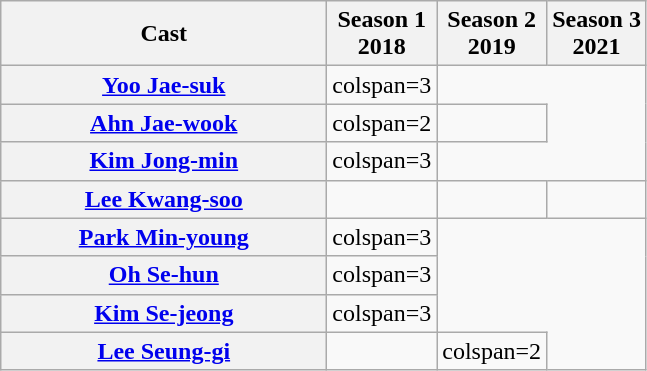<table class="wikitable" style="text-align:center;">
<tr>
<th style="width:210px;">Cast</th>
<th>Season 1<br>2018</th>
<th>Season 2<br>2019</th>
<th>Season 3<br>2021</th>
</tr>
<tr>
<th><a href='#'>Yoo Jae-suk</a></th>
<td>colspan=3 </td>
</tr>
<tr>
<th><a href='#'>Ahn Jae-wook</a></th>
<td>colspan=2 </td>
<td></td>
</tr>
<tr>
<th><a href='#'>Kim Jong-min</a></th>
<td>colspan=3 </td>
</tr>
<tr>
<th><a href='#'>Lee Kwang-soo</a></th>
<td></td>
<td></td>
<td></td>
</tr>
<tr>
<th><a href='#'>Park Min-young</a></th>
<td>colspan=3 </td>
</tr>
<tr>
<th><a href='#'>Oh Se-hun</a></th>
<td>colspan=3 </td>
</tr>
<tr>
<th><a href='#'>Kim Se-jeong</a></th>
<td>colspan=3 </td>
</tr>
<tr>
<th><a href='#'>Lee Seung-gi</a></th>
<td></td>
<td>colspan=2 </td>
</tr>
</table>
